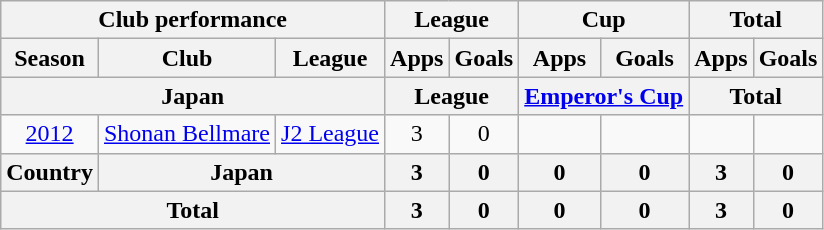<table class="wikitable" style="text-align:center;">
<tr>
<th colspan=3>Club performance</th>
<th colspan=2>League</th>
<th colspan=2>Cup</th>
<th colspan=2>Total</th>
</tr>
<tr>
<th>Season</th>
<th>Club</th>
<th>League</th>
<th>Apps</th>
<th>Goals</th>
<th>Apps</th>
<th>Goals</th>
<th>Apps</th>
<th>Goals</th>
</tr>
<tr>
<th colspan=3>Japan</th>
<th colspan=2>League</th>
<th colspan=2><a href='#'>Emperor's Cup</a></th>
<th colspan=2>Total</th>
</tr>
<tr>
<td><a href='#'>2012</a></td>
<td><a href='#'>Shonan Bellmare</a></td>
<td><a href='#'>J2 League</a></td>
<td>3</td>
<td>0</td>
<td></td>
<td></td>
<td></td>
<td></td>
</tr>
<tr>
<th rowspan=1>Country</th>
<th colspan=2>Japan</th>
<th>3</th>
<th>0</th>
<th>0</th>
<th>0</th>
<th>3</th>
<th>0</th>
</tr>
<tr>
<th colspan=3>Total</th>
<th>3</th>
<th>0</th>
<th>0</th>
<th>0</th>
<th>3</th>
<th>0</th>
</tr>
</table>
